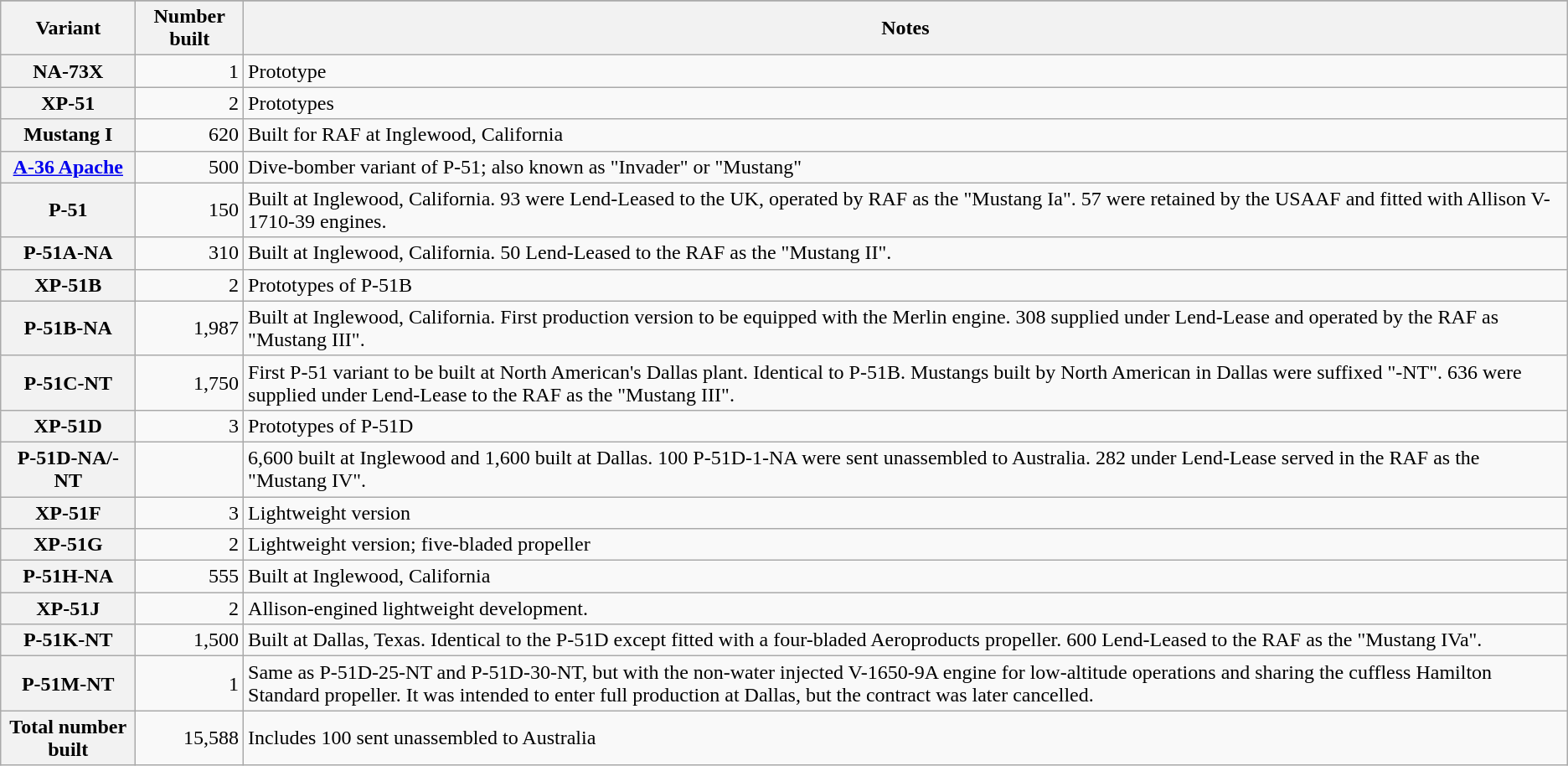<table class="wikitable sortable plainrowheaders" style="vertical-align: top;">
<tr>
</tr>
<tr>
<th scope="col" style=width:100px;>Variant</th>
<th scope="col">Number built</th>
<th scope="col" class="unsortable">Notes</th>
</tr>
<tr>
<th scope="row">NA-73X</th>
<td style="text-align: right">1</td>
<td>Prototype</td>
</tr>
<tr>
<th scope="row">XP-51</th>
<td style="text-align: right">2</td>
<td>Prototypes</td>
</tr>
<tr>
<th scope="row">Mustang I</th>
<td style="text-align: right">620</td>
<td>Built for RAF at Inglewood, California</td>
</tr>
<tr>
<th scope="row"><a href='#'>A-36 Apache</a></th>
<td style="text-align: right">500</td>
<td>Dive-bomber variant of P-51; also known as "Invader" or "Mustang"</td>
</tr>
<tr>
<th scope="row">P-51</th>
<td style="text-align: right">150</td>
<td>Built at Inglewood, California. 93 were Lend-Leased to the UK, operated by RAF as the "Mustang Ia". 57 were retained by the USAAF and fitted with Allison V-1710-39 engines.</td>
</tr>
<tr style="vertical-align:top">
<th scope="row">P-51A-NA</th>
<td style="text-align: right">310</td>
<td>Built at Inglewood, California. 50 Lend-Leased to the RAF as the "Mustang II".</td>
</tr>
<tr>
<th scope="row">XP-51B</th>
<td style="text-align: right">2</td>
<td>Prototypes of P-51B</td>
</tr>
<tr>
<th scope="row">P-51B-NA</th>
<td style="text-align: right">1,987</td>
<td>Built at Inglewood, California. First production version to be equipped with the Merlin engine. 308 supplied under Lend-Lease and operated by the RAF as "Mustang III".</td>
</tr>
<tr>
<th scope="row">P-51C-NT</th>
<td style="text-align: right">1,750</td>
<td>First P-51 variant to be built at North American's Dallas plant. Identical to P-51B. Mustangs built by North American in Dallas were suffixed "-NT". 636 were supplied under Lend-Lease to the RAF as the "Mustang III".</td>
</tr>
<tr>
<th scope="row">XP-51D</th>
<td style="text-align: right">3</td>
<td>Prototypes of P-51D</td>
</tr>
<tr>
<th scope="row">P-51D-NA/-NT</th>
<td style="text-align: right"></td>
<td>6,600 built at Inglewood and 1,600 built at Dallas. 100 P-51D-1-NA were sent unassembled to Australia. 282 under Lend-Lease served in the RAF as the "Mustang IV".</td>
</tr>
<tr>
<th scope="row">XP-51F</th>
<td style="text-align: right">3</td>
<td>Lightweight version</td>
</tr>
<tr>
<th scope="row">XP-51G</th>
<td style="text-align: right">2</td>
<td>Lightweight version; five-bladed propeller</td>
</tr>
<tr>
<th scope="row">P-51H-NA</th>
<td style="text-align: right">555</td>
<td>Built at Inglewood, California</td>
</tr>
<tr>
<th scope="row">XP-51J</th>
<td style="text-align: right">2</td>
<td>Allison-engined lightweight development.</td>
</tr>
<tr>
<th scope="row">P-51K-NT</th>
<td style="text-align: right">1,500</td>
<td>Built at Dallas, Texas. Identical to the P-51D except fitted with a four-bladed Aeroproducts propeller. 600 Lend-Leased to the RAF as the "Mustang IVa".</td>
</tr>
<tr>
<th scope="row">P-51M-NT</th>
<td style="text-align: right">1</td>
<td>Same as P-51D-25-NT and P-51D-30-NT, but with the non-water injected V-1650-9A engine for low-altitude operations and sharing the cuffless Hamilton Standard propeller. It was intended to enter full production at Dallas, but the contract was later cancelled.</td>
</tr>
<tr class="sortbottom">
<th scope="row">Total number built</th>
<td style="text-align: right">15,588</td>
<td>Includes 100 sent unassembled to Australia</td>
</tr>
</table>
